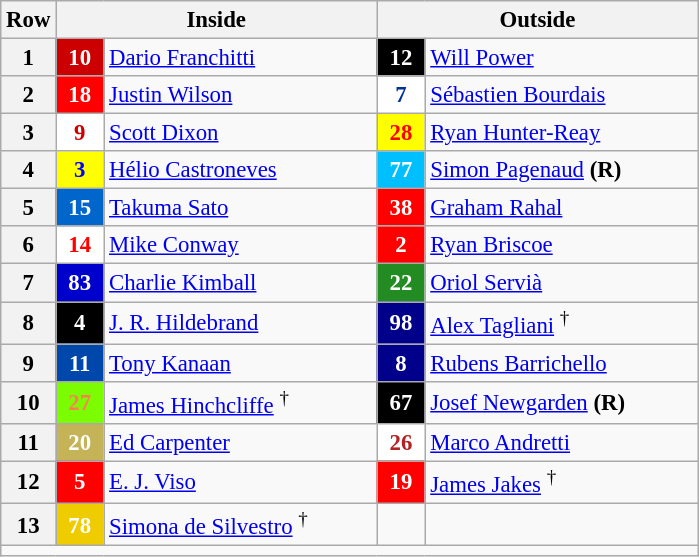<table class="wikitable" style="font-size: 95%;">
<tr>
<th width="25">Row</th>
<th colspan=2 width="200">Inside</th>
<th colspan=2 width="200">Outside</th>
</tr>
<tr>
<th>1</th>
<td style="background:#CC0000; color:white;" align="center" width="25"><strong>10</strong></td>
<td width="175"> <a href='#'>Dario Franchitti</a></td>
<td style="background:black; color:white;" align="center" width="25"><strong>12</strong></td>
<td width="175"> <a href='#'>Will Power</a></td>
</tr>
<tr>
<th>2</th>
<td style="background:red; color:white;" align="center"><strong>18</strong></td>
<td> <a href='#'>Justin Wilson</a></td>
<td style="background:white; color:#003399;" align="center"><strong>7</strong></td>
<td> <a href='#'>Sébastien Bourdais</a></td>
</tr>
<tr>
<th>3</th>
<td style="background:white; color:#CC0000;" align="center"><strong>9</strong></td>
<td> <a href='#'>Scott Dixon</a></td>
<td style="background:yellow; color:red;" align="center"><strong>28</strong></td>
<td> <a href='#'>Ryan Hunter-Reay</a></td>
</tr>
<tr>
<th>4</th>
<td style="background:yellow; color:blue;" align="center"><strong>3</strong></td>
<td> <a href='#'>Hélio Castroneves</a></td>
<td style="background:deepskyblue; color:white;" align=center width="25"><strong>77</strong></td>
<td> <a href='#'>Simon Pagenaud</a> <strong>(R)</strong></td>
</tr>
<tr>
<th>5</th>
<td style="background:#0066CC; color:white;" align="center"><strong>15</strong></td>
<td> <a href='#'>Takuma Sato</a></td>
<td style="background:red; color:white;" align="center"><strong>38</strong></td>
<td> <a href='#'>Graham Rahal</a></td>
</tr>
<tr>
<th>6</th>
<td style="background:white; color:red;" align="center"><strong>14</strong></td>
<td> <a href='#'>Mike Conway</a></td>
<td style="background:red; color:white;" align="center"><strong>2</strong></td>
<td> <a href='#'>Ryan Briscoe</a></td>
</tr>
<tr>
<th>7</th>
<td style="background:mediumblue; color:white;" align="center"><strong>83</strong></td>
<td> <a href='#'>Charlie Kimball</a></td>
<td style="background:forestgreen; color:white;" align="center"><strong>22</strong></td>
<td> <a href='#'>Oriol Servià</a></td>
</tr>
<tr>
<th>8</th>
<td style="background:black; color:white;" align="center"><strong>4</strong></td>
<td> <a href='#'>J. R. Hildebrand</a></td>
<td style="background:darkblue; color:white;" align="center"><strong>98</strong></td>
<td> <a href='#'>Alex Tagliani</a> <sup>†</sup></td>
</tr>
<tr>
<th>9</th>
<td style="background:#0047AB; color:white;" align="center"><strong>11</strong></td>
<td> <a href='#'>Tony Kanaan</a></td>
<td style="background:darkblue; color:white;" align="center"><strong>8</strong></td>
<td> <a href='#'>Rubens Barrichello</a></td>
</tr>
<tr>
<th>10</th>
<td style="background:lawngreen; color:coral;" align="center"><strong>27</strong></td>
<td> <a href='#'>James Hinchcliffe</a> <sup>†</sup></td>
<td style="background:black; color:white;" align="center"><strong>67</strong></td>
<td> <a href='#'>Josef Newgarden</a> <strong>(R)</strong></td>
</tr>
<tr>
<th>11</th>
<td style="background:#C5B358; color:white;" align="center"><strong>20</strong></td>
<td> <a href='#'>Ed Carpenter</a></td>
<td style="background:white; color:firebrick;" align="center"><strong>26</strong></td>
<td> <a href='#'>Marco Andretti</a></td>
</tr>
<tr>
<th>12</th>
<td style="background:red; color:white;" align="center"><strong>5</strong></td>
<td> <a href='#'>E. J. Viso</a></td>
<td style="background:red; color:white;" align="center"><strong>19</strong></td>
<td> <a href='#'>James Jakes</a> <sup>†</sup></td>
</tr>
<tr>
<th>13</th>
<td style="background:#EFCC00; color:white;" align="center"><strong>78</strong></td>
<td> <a href='#'>Simona de Silvestro</a> <sup>†</sup></td>
<td></td>
<td></td>
</tr>
<tr>
<td colspan=5></td>
</tr>
</table>
